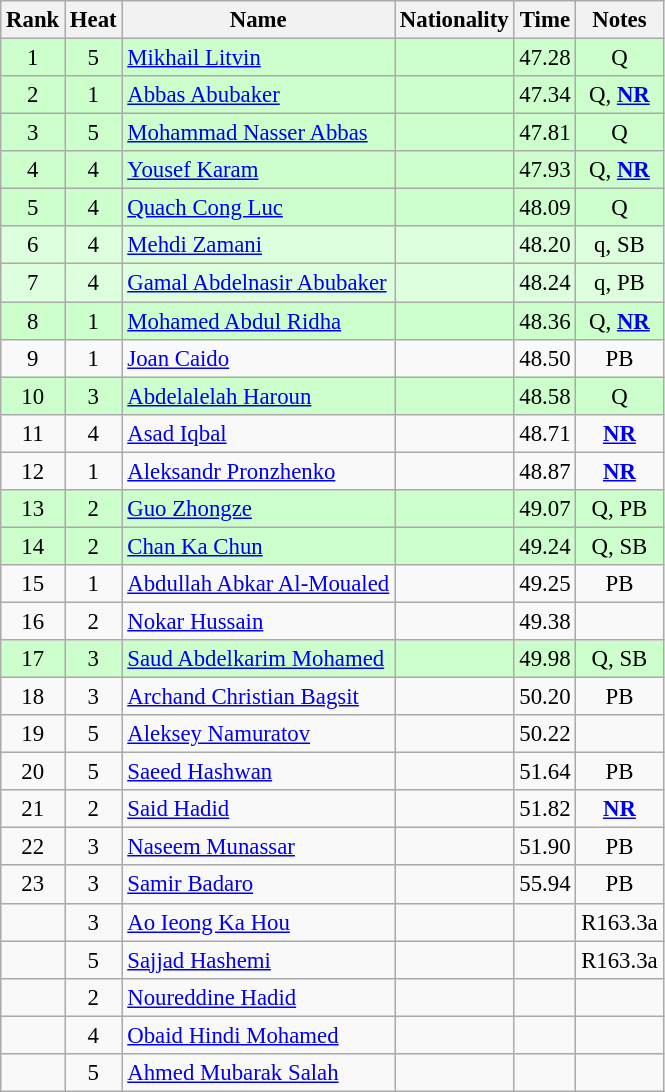<table class="wikitable sortable" style="text-align:center;font-size:95%">
<tr>
<th>Rank</th>
<th>Heat</th>
<th>Name</th>
<th>Nationality</th>
<th>Time</th>
<th>Notes</th>
</tr>
<tr bgcolor=ccffcc>
<td>1</td>
<td>5</td>
<td align=left><a href='#'>Mikhail Litvin</a></td>
<td align=left></td>
<td>47.28</td>
<td>Q</td>
</tr>
<tr bgcolor=ccffcc>
<td>2</td>
<td>1</td>
<td align=left><a href='#'>Abbas Abubaker</a></td>
<td align=left></td>
<td>47.34</td>
<td>Q, <strong><a href='#'>NR</a></strong></td>
</tr>
<tr bgcolor=ccffcc>
<td>3</td>
<td>5</td>
<td align=left><a href='#'>Mohammad Nasser Abbas</a></td>
<td align=left></td>
<td>47.81</td>
<td>Q</td>
</tr>
<tr bgcolor=ccffcc>
<td>4</td>
<td>4</td>
<td align=left><a href='#'>Yousef Karam</a></td>
<td align=left></td>
<td>47.93</td>
<td>Q, <strong><a href='#'>NR</a></strong></td>
</tr>
<tr bgcolor=ccffcc>
<td>5</td>
<td>4</td>
<td align=left><a href='#'>Quach Cong Luc</a></td>
<td align=left></td>
<td>48.09</td>
<td>Q</td>
</tr>
<tr bgcolor=ddffdd>
<td>6</td>
<td>4</td>
<td align=left><a href='#'>Mehdi Zamani</a></td>
<td align=left></td>
<td>48.20</td>
<td>q, SB</td>
</tr>
<tr bgcolor=ddffdd>
<td>7</td>
<td>4</td>
<td align=left><a href='#'>Gamal Abdelnasir Abubaker</a></td>
<td align=left></td>
<td>48.24</td>
<td>q, PB</td>
</tr>
<tr bgcolor=ccffcc>
<td>8</td>
<td>1</td>
<td align=left><a href='#'>Mohamed Abdul Ridha</a></td>
<td align=left></td>
<td>48.36</td>
<td>Q, <strong><a href='#'>NR</a></strong></td>
</tr>
<tr>
<td>9</td>
<td>1</td>
<td align=left><a href='#'>Joan Caido</a></td>
<td align=left></td>
<td>48.50</td>
<td>PB</td>
</tr>
<tr bgcolor=ccffcc>
<td>10</td>
<td>3</td>
<td align=left><a href='#'>Abdelalelah Haroun</a></td>
<td align=left></td>
<td>48.58</td>
<td>Q</td>
</tr>
<tr>
<td>11</td>
<td>4</td>
<td align=left><a href='#'>Asad Iqbal</a></td>
<td align=left></td>
<td>48.71</td>
<td><strong><a href='#'>NR</a></strong></td>
</tr>
<tr>
<td>12</td>
<td>1</td>
<td align=left><a href='#'>Aleksandr Pronzhenko</a></td>
<td align=left></td>
<td>48.87</td>
<td><strong><a href='#'>NR</a></strong></td>
</tr>
<tr bgcolor=ccffcc>
<td>13</td>
<td>2</td>
<td align=left><a href='#'>Guo Zhongze</a></td>
<td align=left></td>
<td>49.07</td>
<td>Q, PB</td>
</tr>
<tr bgcolor=ccffcc>
<td>14</td>
<td>2</td>
<td align=left><a href='#'>Chan Ka Chun</a></td>
<td align=left></td>
<td>49.24</td>
<td>Q, SB</td>
</tr>
<tr>
<td>15</td>
<td>1</td>
<td align=left><a href='#'>Abdullah Abkar Al-Moualed</a></td>
<td align=left></td>
<td>49.25</td>
<td>PB</td>
</tr>
<tr>
<td>16</td>
<td>2</td>
<td align=left><a href='#'>Nokar Hussain</a></td>
<td align=left></td>
<td>49.38</td>
<td></td>
</tr>
<tr bgcolor=ccffcc>
<td>17</td>
<td>3</td>
<td align=left><a href='#'>Saud Abdelkarim Mohamed</a></td>
<td align=left></td>
<td>49.98</td>
<td>Q, SB</td>
</tr>
<tr>
<td>18</td>
<td>3</td>
<td align=left><a href='#'>Archand Christian Bagsit</a></td>
<td align=left></td>
<td>50.20</td>
<td>PB</td>
</tr>
<tr>
<td>19</td>
<td>5</td>
<td align=left><a href='#'>Aleksey Namuratov</a></td>
<td align=left></td>
<td>50.22</td>
<td></td>
</tr>
<tr>
<td>20</td>
<td>5</td>
<td align=left><a href='#'>Saeed Hashwan</a></td>
<td align=left></td>
<td>51.64</td>
<td>PB</td>
</tr>
<tr>
<td>21</td>
<td>2</td>
<td align=left><a href='#'>Said Hadid</a></td>
<td align=left></td>
<td>51.82</td>
<td><strong><a href='#'>NR</a></strong></td>
</tr>
<tr>
<td>22</td>
<td>3</td>
<td align=left><a href='#'>Naseem Munassar</a></td>
<td align=left></td>
<td>51.90</td>
<td>PB</td>
</tr>
<tr>
<td>23</td>
<td>3</td>
<td align=left><a href='#'>Samir Badaro</a></td>
<td align=left></td>
<td>55.94</td>
<td>PB</td>
</tr>
<tr>
<td></td>
<td>3</td>
<td align=left><a href='#'>Ao Ieong Ka Hou</a></td>
<td align=left></td>
<td></td>
<td>R163.3a</td>
</tr>
<tr>
<td></td>
<td>5</td>
<td align=left><a href='#'>Sajjad Hashemi</a></td>
<td align=left></td>
<td></td>
<td>R163.3a</td>
</tr>
<tr>
<td></td>
<td>2</td>
<td align=left><a href='#'>Noureddine Hadid</a></td>
<td align=left></td>
<td></td>
<td></td>
</tr>
<tr>
<td></td>
<td>4</td>
<td align=left><a href='#'>Obaid Hindi Mohamed</a></td>
<td align=left></td>
<td></td>
<td></td>
</tr>
<tr>
<td></td>
<td>5</td>
<td align=left><a href='#'>Ahmed Mubarak Salah</a></td>
<td align=left></td>
<td></td>
<td></td>
</tr>
</table>
